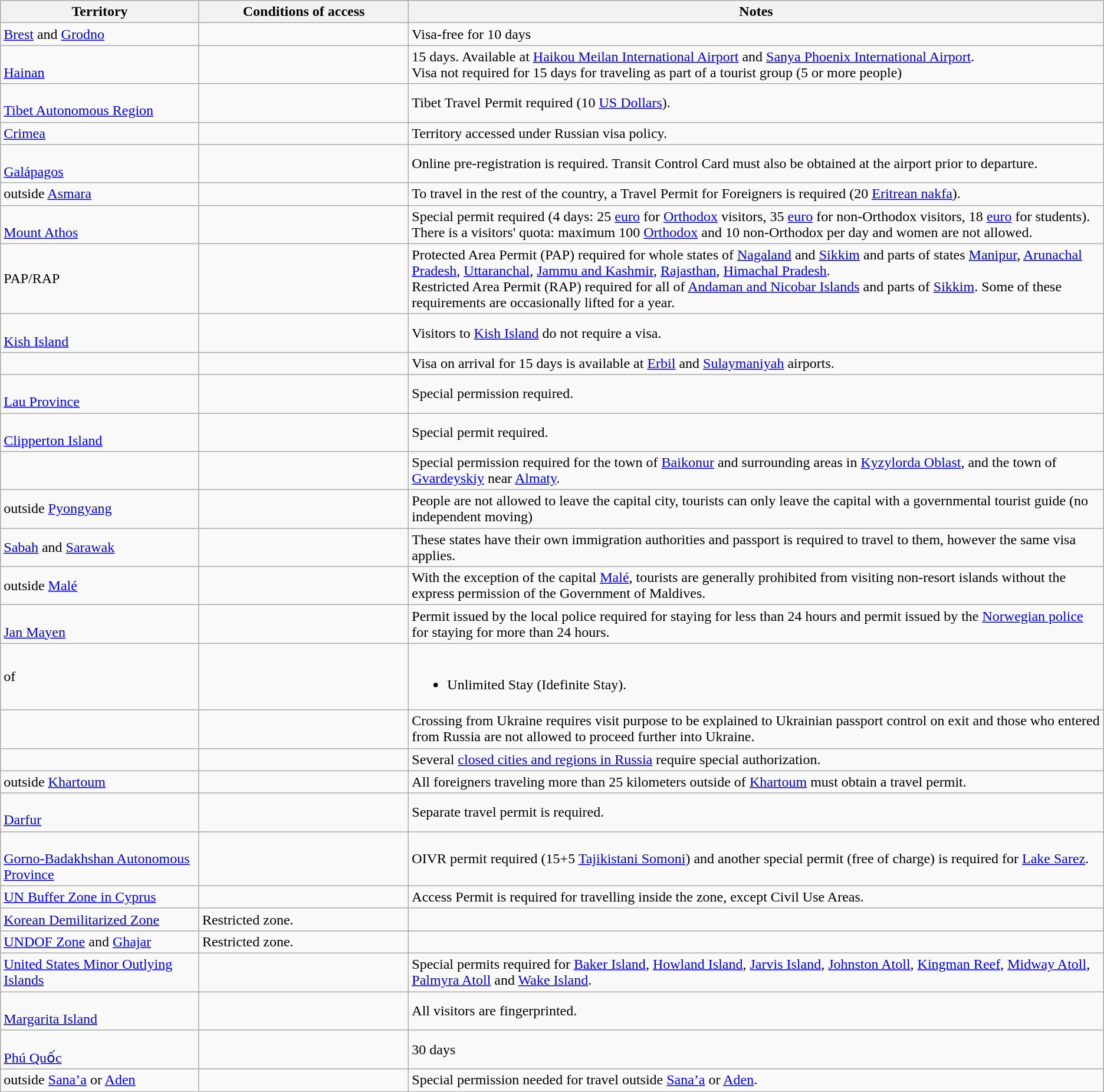<table class="wikitable" style="text-align: left; table-layout: fixed; ">
<tr>
<th style="width:18%;">Territory</th>
<th style="width:19%;">Conditions of access</th>
<th>Notes</th>
</tr>
<tr>
<td> <a href='#'>Brest</a> and <a href='#'>Grodno</a></td>
<td></td>
<td>Visa-free for 10 days</td>
</tr>
<tr>
<td><br> <a href='#'>Hainan</a></td>
<td></td>
<td>15 days. Available at <a href='#'>Haikou Meilan International Airport</a> and <a href='#'>Sanya Phoenix International Airport</a>.<br>Visa not required for 15 days for traveling as part of a tourist group (5 or more people)</td>
</tr>
<tr>
<td><br> <a href='#'>Tibet Autonomous Region</a></td>
<td></td>
<td>Tibet Travel Permit required (10 <a href='#'>US Dollars</a>).</td>
</tr>
<tr>
<td> <a href='#'>Crimea</a></td>
<td></td>
<td>Territory accessed under Russian visa policy.</td>
</tr>
<tr>
<td><br>  <a href='#'>Galápagos</a></td>
<td></td>
<td>Online pre-registration is required. Transit Control Card must also be obtained at the airport prior to departure.</td>
</tr>
<tr>
<td> outside <a href='#'>Asmara</a></td>
<td></td>
<td>To travel in the rest of the country, a Travel Permit for Foreigners is required (20 <a href='#'>Eritrean nakfa</a>).</td>
</tr>
<tr>
<td><br>  <a href='#'>Mount Athos</a></td>
<td></td>
<td>Special permit required (4 days: 25 <a href='#'>euro</a> for <a href='#'>Orthodox</a> visitors, 35 <a href='#'>euro</a> for non-Orthodox visitors, 18 <a href='#'>euro</a> for students). There is a visitors' quota: maximum 100 <a href='#'>Orthodox</a> and 10 non-Orthodox per day and women are not allowed.</td>
</tr>
<tr>
<td> PAP/RAP</td>
<td></td>
<td>Protected Area Permit (PAP) required for whole states of <a href='#'>Nagaland</a> and <a href='#'>Sikkim</a> and parts of states <a href='#'>Manipur</a>, <a href='#'>Arunachal Pradesh</a>, <a href='#'>Uttaranchal</a>, <a href='#'>Jammu and Kashmir</a>, <a href='#'>Rajasthan</a>, <a href='#'>Himachal Pradesh</a>.<br>Restricted Area Permit (RAP) required for all of <a href='#'>Andaman and Nicobar Islands</a> and parts of <a href='#'>Sikkim</a>. Some of these requirements are occasionally lifted for a year.</td>
</tr>
<tr>
<td><br> <a href='#'>Kish Island</a></td>
<td></td>
<td>Visitors to <a href='#'>Kish Island</a> do not require a visa.</td>
</tr>
<tr>
<td></td>
<td></td>
<td>Visa on arrival for 15 days is available at <a href='#'>Erbil</a> and <a href='#'>Sulaymaniyah</a> airports.</td>
</tr>
<tr>
<td><br> <a href='#'>Lau Province</a></td>
<td></td>
<td>Special permission required.</td>
</tr>
<tr>
<td><br> <a href='#'>Clipperton Island</a></td>
<td></td>
<td>Special permit required.</td>
</tr>
<tr>
<td></td>
<td></td>
<td>Special permission required for the town of <a href='#'>Baikonur</a> and surrounding areas in <a href='#'>Kyzylorda Oblast</a>, and the town of <a href='#'>Gvardeyskiy</a> near <a href='#'>Almaty</a>.</td>
</tr>
<tr>
<td> outside <a href='#'>Pyongyang</a></td>
<td></td>
<td>People are not allowed to leave the capital city, tourists can only leave the capital with a governmental tourist guide (no independent moving)</td>
</tr>
<tr>
<td> <a href='#'>Sabah</a> and <a href='#'>Sarawak</a></td>
<td></td>
<td>These states have their own immigration authorities and passport is required to travel to them, however the same visa applies.</td>
</tr>
<tr>
<td> outside <a href='#'>Malé</a></td>
<td></td>
<td>With the exception of the capital <a href='#'>Malé</a>, tourists are generally prohibited from visiting non-resort islands without the express permission of the Government of Maldives.</td>
</tr>
<tr>
<td><br> <a href='#'>Jan Mayen</a></td>
<td></td>
<td>Permit issued by the local police required for staying for less than 24 hours and permit issued by the <a href='#'>Norwegian police</a> for staying for more than 24 hours.</td>
</tr>
<tr>
<td> of </td>
<td></td>
<td><br><ul><li>Unlimited Stay (Idefinite Stay).</li></ul></td>
</tr>
<tr>
<td></td>
<td></td>
<td>Crossing from Ukraine requires visit purpose to be explained to Ukrainian passport control on exit and those who entered from Russia are not allowed to proceed further into Ukraine.</td>
</tr>
<tr>
<td></td>
<td></td>
<td>Several <a href='#'>closed cities and regions in Russia</a> require special authorization.</td>
</tr>
<tr>
<td> outside <a href='#'>Khartoum</a></td>
<td></td>
<td>All foreigners traveling more than 25 kilometers outside of <a href='#'>Khartoum</a> must obtain a travel permit.</td>
</tr>
<tr>
<td><br> <a href='#'>Darfur</a></td>
<td></td>
<td>Separate travel permit is required.</td>
</tr>
<tr>
<td><br> <a href='#'>Gorno-Badakhshan Autonomous Province</a></td>
<td></td>
<td>OIVR permit required (15+5 <a href='#'>Tajikistani Somoni</a>) and another special permit (free of charge) is required for <a href='#'>Lake Sarez</a>.</td>
</tr>
<tr>
<td> <a href='#'>UN Buffer Zone in Cyprus</a></td>
<td></td>
<td>Access Permit is required for travelling inside the zone, except Civil Use Areas.</td>
</tr>
<tr>
<td> <a href='#'>Korean Demilitarized Zone</a></td>
<td>Restricted zone.</td>
<td></td>
</tr>
<tr>
<td> <a href='#'>UNDOF Zone</a> and <a href='#'>Ghajar</a></td>
<td>Restricted zone.</td>
<td></td>
</tr>
<tr>
<td> <a href='#'>United States Minor Outlying Islands</a></td>
<td></td>
<td>Special permits required for <a href='#'>Baker Island</a>, <a href='#'>Howland Island</a>, <a href='#'>Jarvis Island</a>, <a href='#'>Johnston Atoll</a>, <a href='#'>Kingman Reef</a>, <a href='#'>Midway Atoll</a>, <a href='#'>Palmyra Atoll</a> and <a href='#'>Wake Island</a>.</td>
</tr>
<tr>
<td><br> <a href='#'>Margarita Island</a></td>
<td></td>
<td>All visitors are fingerprinted.</td>
</tr>
<tr>
<td><br> <a href='#'>Phú Quốc</a></td>
<td></td>
<td>30 days</td>
</tr>
<tr>
<td> outside <a href='#'>Sana’a</a> or <a href='#'>Aden</a></td>
<td></td>
<td>Special permission needed for travel outside <a href='#'>Sana’a</a> or <a href='#'>Aden</a>.</td>
</tr>
</table>
